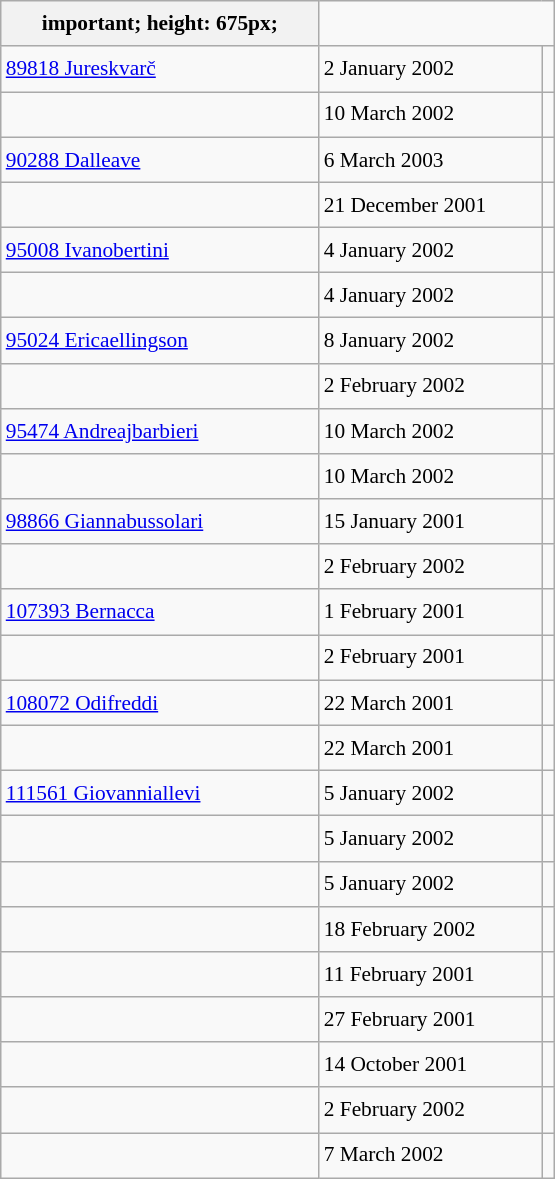<table class="wikitable" style="font-size: 89%; float: left; width: 26em; margin-right: 1em; line-height: 1.65em">
<tr>
<th>important; height: 675px;</th>
</tr>
<tr>
<td><a href='#'>89818 Jureskvarč</a></td>
<td>2 January 2002</td>
<td></td>
</tr>
<tr>
<td></td>
<td>10 March 2002</td>
<td></td>
</tr>
<tr>
<td><a href='#'>90288 Dalleave</a></td>
<td>6 March 2003</td>
<td></td>
</tr>
<tr>
<td></td>
<td>21 December 2001</td>
<td></td>
</tr>
<tr>
<td><a href='#'>95008 Ivanobertini</a></td>
<td>4 January 2002</td>
<td></td>
</tr>
<tr>
<td></td>
<td>4 January 2002</td>
<td></td>
</tr>
<tr>
<td><a href='#'>95024 Ericaellingson</a></td>
<td>8 January 2002</td>
<td></td>
</tr>
<tr>
<td></td>
<td>2 February 2002</td>
<td></td>
</tr>
<tr>
<td><a href='#'>95474 Andreajbarbieri</a></td>
<td>10 March 2002</td>
<td></td>
</tr>
<tr>
<td></td>
<td>10 March 2002</td>
<td></td>
</tr>
<tr>
<td><a href='#'>98866 Giannabussolari</a></td>
<td>15 January 2001</td>
<td></td>
</tr>
<tr>
<td></td>
<td>2 February 2002</td>
<td></td>
</tr>
<tr>
<td><a href='#'>107393 Bernacca</a></td>
<td>1 February 2001</td>
<td></td>
</tr>
<tr>
<td></td>
<td>2 February 2001</td>
<td></td>
</tr>
<tr>
<td><a href='#'>108072 Odifreddi</a></td>
<td>22 March 2001</td>
<td></td>
</tr>
<tr>
<td></td>
<td>22 March 2001</td>
<td></td>
</tr>
<tr>
<td><a href='#'>111561 Giovanniallevi</a></td>
<td>5 January 2002</td>
<td></td>
</tr>
<tr>
<td></td>
<td>5 January 2002</td>
<td></td>
</tr>
<tr>
<td></td>
<td>5 January 2002</td>
<td></td>
</tr>
<tr>
<td></td>
<td>18 February 2002</td>
<td></td>
</tr>
<tr>
<td></td>
<td>11 February 2001</td>
<td></td>
</tr>
<tr>
<td></td>
<td>27 February 2001</td>
<td></td>
</tr>
<tr>
<td></td>
<td>14 October 2001</td>
<td></td>
</tr>
<tr>
<td></td>
<td>2 February 2002</td>
<td></td>
</tr>
<tr>
<td></td>
<td>7 March 2002</td>
<td></td>
</tr>
</table>
